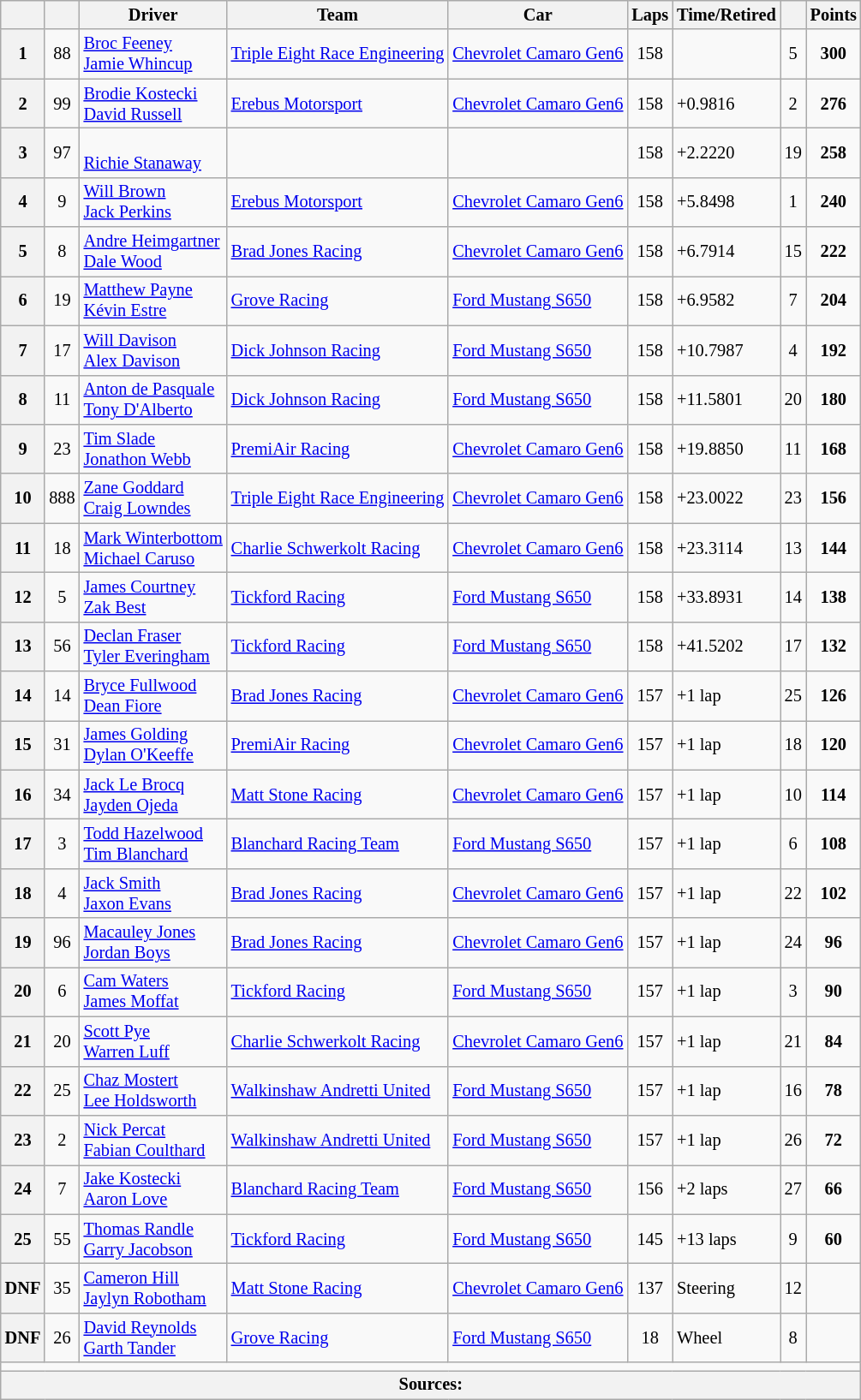<table class="wikitable" style="font-size: 85%">
<tr>
<th></th>
<th></th>
<th>Driver</th>
<th>Team</th>
<th>Car</th>
<th>Laps</th>
<th>Time/Retired</th>
<th></th>
<th>Points</th>
</tr>
<tr>
<th>1</th>
<td align="center">88</td>
<td> <a href='#'>Broc Feeney</a><br> <a href='#'>Jamie Whincup</a></td>
<td><a href='#'>Triple Eight Race Engineering</a></td>
<td><a href='#'>Chevrolet Camaro Gen6</a></td>
<td align="center">158</td>
<td></td>
<td align="center">5</td>
<td align="center"><strong>300</strong></td>
</tr>
<tr>
<th>2</th>
<td align="center">99</td>
<td> <a href='#'>Brodie Kostecki</a><br> <a href='#'>David Russell</a></td>
<td><a href='#'>Erebus Motorsport</a></td>
<td><a href='#'>Chevrolet Camaro Gen6</a></td>
<td align="center">158</td>
<td>+0.9816</td>
<td align="center">2</td>
<td align="center"><strong>276</strong></td>
</tr>
<tr>
<th>3</th>
<td align="center">97</td>
<td><br> <a href='#'>Richie Stanaway</a></td>
<td></td>
<td></td>
<td align="center">158</td>
<td>+2.2220</td>
<td align="center">19</td>
<td align="center"><strong>258</strong></td>
</tr>
<tr>
<th>4</th>
<td align="center">9</td>
<td> <a href='#'>Will Brown</a><br> <a href='#'>Jack Perkins</a></td>
<td><a href='#'>Erebus Motorsport</a></td>
<td><a href='#'>Chevrolet Camaro Gen6</a></td>
<td align="center">158</td>
<td>+5.8498</td>
<td align="center">1</td>
<td align="center"><strong>240</strong></td>
</tr>
<tr>
<th>5</th>
<td align="center">8</td>
<td> <a href='#'>Andre Heimgartner</a><br> <a href='#'>Dale Wood</a></td>
<td><a href='#'>Brad Jones Racing</a></td>
<td><a href='#'>Chevrolet Camaro Gen6</a></td>
<td align="center">158</td>
<td>+6.7914</td>
<td align="center">15</td>
<td align="center"><strong>222</strong></td>
</tr>
<tr>
<th>6</th>
<td align="center">19</td>
<td> <a href='#'>Matthew Payne</a><br> <a href='#'>Kévin Estre</a></td>
<td><a href='#'>Grove Racing</a></td>
<td><a href='#'>Ford Mustang S650</a></td>
<td align="center">158</td>
<td>+6.9582</td>
<td align="center">7</td>
<td align="center"><strong>204</strong></td>
</tr>
<tr>
<th>7</th>
<td align="center">17</td>
<td> <a href='#'>Will Davison</a><br> <a href='#'>Alex Davison</a></td>
<td><a href='#'>Dick Johnson Racing</a></td>
<td><a href='#'>Ford Mustang S650</a></td>
<td align="center">158</td>
<td>+10.7987</td>
<td align="center">4</td>
<td align="center"><strong>192</strong></td>
</tr>
<tr>
<th>8</th>
<td align="center">11</td>
<td> <a href='#'>Anton de Pasquale</a><br> <a href='#'>Tony D'Alberto</a></td>
<td><a href='#'>Dick Johnson Racing</a></td>
<td><a href='#'>Ford Mustang S650</a></td>
<td align="center">158</td>
<td>+11.5801</td>
<td align="center">20</td>
<td align="center"><strong>180</strong></td>
</tr>
<tr>
<th>9</th>
<td align="center">23</td>
<td> <a href='#'>Tim Slade</a><br> <a href='#'>Jonathon Webb</a></td>
<td><a href='#'>PremiAir Racing</a></td>
<td><a href='#'>Chevrolet Camaro Gen6</a></td>
<td align="center">158</td>
<td>+19.8850</td>
<td align="center">11</td>
<td align="center"><strong>168</strong></td>
</tr>
<tr>
<th>10</th>
<td align="center">888</td>
<td> <a href='#'>Zane Goddard</a><br> <a href='#'>Craig Lowndes</a></td>
<td><a href='#'>Triple Eight Race Engineering</a></td>
<td><a href='#'>Chevrolet Camaro Gen6</a></td>
<td align="center">158</td>
<td>+23.0022</td>
<td align="center">23</td>
<td align="center"><strong>156</strong></td>
</tr>
<tr>
<th>11</th>
<td align="center">18</td>
<td> <a href='#'>Mark Winterbottom</a><br> <a href='#'>Michael Caruso</a></td>
<td><a href='#'>Charlie Schwerkolt Racing</a></td>
<td><a href='#'>Chevrolet Camaro Gen6</a></td>
<td align="center">158</td>
<td>+23.3114</td>
<td align="center">13</td>
<td align="center"><strong>144</strong></td>
</tr>
<tr>
<th>12</th>
<td align="center">5</td>
<td> <a href='#'>James Courtney</a><br> <a href='#'>Zak Best</a></td>
<td><a href='#'>Tickford Racing</a></td>
<td><a href='#'>Ford Mustang S650</a></td>
<td align="center">158</td>
<td>+33.8931</td>
<td align="center">14</td>
<td align="center"><strong>138</strong></td>
</tr>
<tr>
<th>13</th>
<td align="center">56</td>
<td> <a href='#'>Declan Fraser</a><br> <a href='#'>Tyler Everingham</a></td>
<td><a href='#'>Tickford Racing</a></td>
<td><a href='#'>Ford Mustang S650</a></td>
<td align="center">158</td>
<td>+41.5202</td>
<td align="center">17</td>
<td align="center"><strong>132</strong></td>
</tr>
<tr>
<th>14</th>
<td align="center">14</td>
<td> <a href='#'>Bryce Fullwood</a><br> <a href='#'>Dean Fiore</a></td>
<td><a href='#'>Brad Jones Racing</a></td>
<td><a href='#'>Chevrolet Camaro Gen6</a></td>
<td align="center">157</td>
<td>+1 lap</td>
<td align="center">25</td>
<td align="center"><strong>126</strong></td>
</tr>
<tr>
<th>15</th>
<td align="center">31</td>
<td> <a href='#'>James Golding</a><br> <a href='#'>Dylan O'Keeffe</a></td>
<td><a href='#'>PremiAir Racing</a></td>
<td><a href='#'>Chevrolet Camaro Gen6</a></td>
<td align="center">157</td>
<td>+1 lap</td>
<td align="center">18</td>
<td align="center"><strong>120</strong></td>
</tr>
<tr>
<th>16</th>
<td align="center">34</td>
<td> <a href='#'>Jack Le Brocq</a><br> <a href='#'>Jayden Ojeda</a></td>
<td><a href='#'>Matt Stone Racing</a></td>
<td><a href='#'>Chevrolet Camaro Gen6</a></td>
<td align="center">157</td>
<td>+1 lap</td>
<td align="center">10</td>
<td align="center"><strong>114</strong></td>
</tr>
<tr>
<th>17</th>
<td align="center">3</td>
<td> <a href='#'>Todd Hazelwood</a><br> <a href='#'>Tim Blanchard</a></td>
<td><a href='#'>Blanchard Racing Team</a></td>
<td><a href='#'>Ford Mustang S650</a></td>
<td align="center">157</td>
<td>+1 lap</td>
<td align="center">6</td>
<td align="center"><strong>108</strong></td>
</tr>
<tr>
<th>18</th>
<td align="center">4</td>
<td> <a href='#'>Jack Smith</a><br> <a href='#'>Jaxon Evans</a></td>
<td><a href='#'>Brad Jones Racing</a></td>
<td><a href='#'>Chevrolet Camaro Gen6</a></td>
<td align="center">157</td>
<td>+1 lap</td>
<td align="center">22</td>
<td align="center"><strong>102</strong></td>
</tr>
<tr>
<th>19</th>
<td align="center">96</td>
<td> <a href='#'>Macauley Jones</a><br> <a href='#'>Jordan Boys</a></td>
<td><a href='#'>Brad Jones Racing</a></td>
<td><a href='#'>Chevrolet Camaro Gen6</a></td>
<td align="center">157</td>
<td>+1 lap</td>
<td align="center">24</td>
<td align="center"><strong>96</strong></td>
</tr>
<tr>
<th>20</th>
<td align="center">6</td>
<td> <a href='#'>Cam Waters</a><br> <a href='#'>James Moffat</a></td>
<td><a href='#'>Tickford Racing</a></td>
<td><a href='#'>Ford Mustang S650</a></td>
<td align="center">157</td>
<td>+1 lap</td>
<td align="center">3</td>
<td align="center"><strong>90</strong></td>
</tr>
<tr>
<th>21</th>
<td align="center">20</td>
<td> <a href='#'>Scott Pye</a><br> <a href='#'>Warren Luff</a></td>
<td><a href='#'>Charlie Schwerkolt Racing</a></td>
<td><a href='#'>Chevrolet Camaro Gen6</a></td>
<td align="center">157</td>
<td>+1 lap</td>
<td align="center">21</td>
<td align="center"><strong>84</strong></td>
</tr>
<tr>
<th>22</th>
<td align="center">25</td>
<td> <a href='#'>Chaz Mostert</a><br> <a href='#'>Lee Holdsworth</a></td>
<td><a href='#'>Walkinshaw Andretti United</a></td>
<td><a href='#'>Ford Mustang S650</a></td>
<td align="center">157</td>
<td>+1 lap</td>
<td align="center">16</td>
<td align="center"><strong>78</strong></td>
</tr>
<tr>
<th>23</th>
<td align="center">2</td>
<td> <a href='#'>Nick Percat</a><br> <a href='#'>Fabian Coulthard</a></td>
<td><a href='#'>Walkinshaw Andretti United</a></td>
<td><a href='#'>Ford Mustang S650</a></td>
<td align="center">157</td>
<td>+1 lap</td>
<td align="center">26</td>
<td align="center"><strong>72</strong></td>
</tr>
<tr>
<th>24</th>
<td align="center">7</td>
<td> <a href='#'>Jake Kostecki</a><br> <a href='#'>Aaron Love</a></td>
<td><a href='#'>Blanchard Racing Team</a></td>
<td><a href='#'>Ford Mustang S650</a></td>
<td align="center">156</td>
<td>+2 laps</td>
<td align="center">27</td>
<td align="center"><strong>66</strong></td>
</tr>
<tr>
<th>25</th>
<td align="center">55</td>
<td> <a href='#'>Thomas Randle</a><br> <a href='#'>Garry Jacobson</a></td>
<td><a href='#'>Tickford Racing</a></td>
<td><a href='#'>Ford Mustang S650</a></td>
<td align="center">145</td>
<td>+13 laps</td>
<td align="center">9</td>
<td align="center"><strong>60</strong></td>
</tr>
<tr>
<th>DNF</th>
<td align="center">35</td>
<td> <a href='#'>Cameron Hill</a><br> <a href='#'>Jaylyn Robotham</a></td>
<td><a href='#'>Matt Stone Racing</a></td>
<td><a href='#'>Chevrolet Camaro Gen6</a></td>
<td align="center">137</td>
<td>Steering</td>
<td align="center">12</td>
<td></td>
</tr>
<tr>
<th>DNF</th>
<td align="center">26</td>
<td> <a href='#'>David Reynolds</a><br> <a href='#'>Garth Tander</a></td>
<td><a href='#'>Grove Racing</a></td>
<td><a href='#'>Ford Mustang S650</a></td>
<td align="center">18</td>
<td>Wheel</td>
<td align="center">8</td>
<td></td>
</tr>
<tr>
<td colspan="9" align="center"></td>
</tr>
<tr>
<th colspan="9">Sources:</th>
</tr>
</table>
